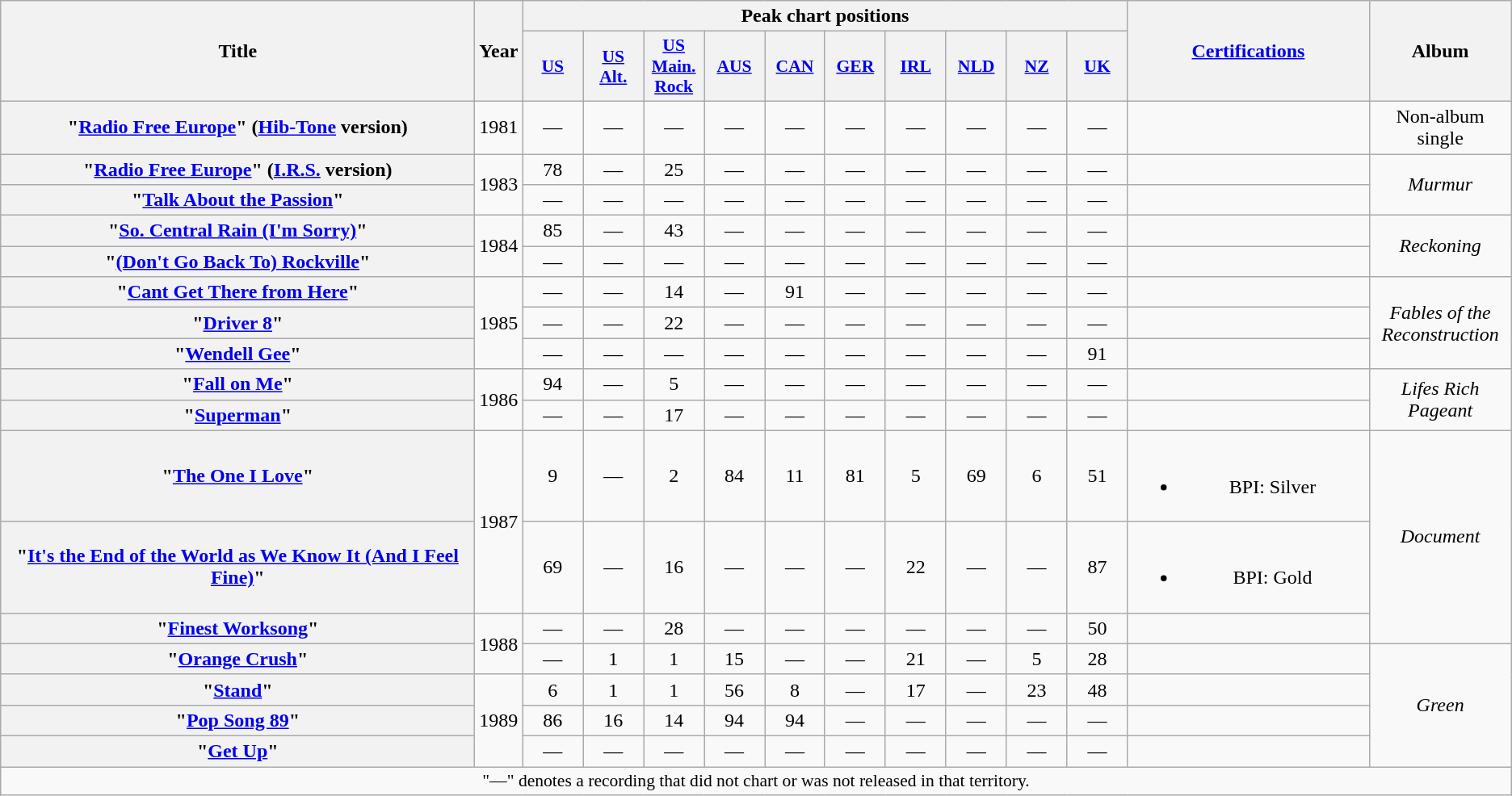<table class="wikitable plainrowheaders" style="text-align:center;" border="1">
<tr>
<th scope="col" rowspan="2" style="width:24em;">Title</th>
<th scope="col" rowspan="2">Year</th>
<th scope="col" colspan="10">Peak chart positions</th>
<th scope="col" rowspan="2" style="width:12em;"><a href='#'>Certifications</a></th>
<th scope="col" rowspan="2">Album</th>
</tr>
<tr>
<th scope="col" style="width:3em;font-size:90%;"><a href='#'>US</a><br></th>
<th scope="col" style="width:3em;font-size:90%;"><a href='#'>US<br>Alt.</a><br></th>
<th scope="col" style="width:3em;font-size:90%;"><a href='#'>US<br>Main. Rock</a><br></th>
<th scope="col" style="width:3em;font-size:90%;"><a href='#'>AUS</a><br></th>
<th scope="col" style="width:3em;font-size:90%;"><a href='#'>CAN</a><br></th>
<th scope="col" style="width:3em;font-size:90%;"><a href='#'>GER</a><br></th>
<th scope="col" style="width:3em;font-size:90%;"><a href='#'>IRL</a><br></th>
<th scope="col" style="width:3em;font-size:90%;"><a href='#'>NLD</a><br></th>
<th scope="col" style="width:3em;font-size:90%;"><a href='#'>NZ</a><br></th>
<th scope="col" style="width:3em;font-size:90%;"><a href='#'>UK</a><br></th>
</tr>
<tr>
<th scope="row">"<a href='#'>Radio Free Europe</a>" (<a href='#'>Hib-Tone</a> version)</th>
<td>1981</td>
<td>—</td>
<td>—</td>
<td>—</td>
<td>—</td>
<td>—</td>
<td>—</td>
<td>—</td>
<td>—</td>
<td>—</td>
<td>—</td>
<td></td>
<td>Non-album single</td>
</tr>
<tr>
<th scope="row">"<a href='#'>Radio Free Europe</a>" (<a href='#'>I.R.S.</a> version)</th>
<td rowspan="2">1983</td>
<td>78</td>
<td>—</td>
<td>25</td>
<td>—</td>
<td>—</td>
<td>—</td>
<td>—</td>
<td>—</td>
<td>—</td>
<td>—</td>
<td></td>
<td rowspan="2"><em>Murmur</em></td>
</tr>
<tr>
<th scope="row">"<a href='#'>Talk About the Passion</a>"</th>
<td>—</td>
<td>—</td>
<td>—</td>
<td>—</td>
<td>—</td>
<td>—</td>
<td>—</td>
<td>—</td>
<td>—</td>
<td>—</td>
<td></td>
</tr>
<tr>
<th scope="row">"<a href='#'>So. Central Rain (I'm Sorry)</a>"</th>
<td rowspan="2">1984</td>
<td>85</td>
<td>—</td>
<td>43</td>
<td>—</td>
<td>—</td>
<td>—</td>
<td>—</td>
<td>—</td>
<td>—</td>
<td>—</td>
<td></td>
<td rowspan="2"><em>Reckoning</em></td>
</tr>
<tr>
<th scope="row">"<a href='#'>(Don't Go Back To) Rockville</a>"</th>
<td>—</td>
<td>—</td>
<td>—</td>
<td>—</td>
<td>—</td>
<td>—</td>
<td>—</td>
<td>—</td>
<td>—</td>
<td>—</td>
<td></td>
</tr>
<tr>
<th scope="row">"<a href='#'>Cant Get There from Here</a>"</th>
<td rowspan="3">1985</td>
<td>—</td>
<td>—</td>
<td>14</td>
<td>—</td>
<td>91</td>
<td>—</td>
<td>—</td>
<td>—</td>
<td>—</td>
<td>—</td>
<td></td>
<td rowspan="3"><em>Fables of the Reconstruction</em></td>
</tr>
<tr>
<th scope="row">"<a href='#'>Driver 8</a>"</th>
<td>—</td>
<td>—</td>
<td>22</td>
<td>—</td>
<td>—</td>
<td>—</td>
<td>—</td>
<td>—</td>
<td>—</td>
<td>—</td>
<td></td>
</tr>
<tr>
<th scope="row">"<a href='#'>Wendell Gee</a>"</th>
<td>—</td>
<td>—</td>
<td>—</td>
<td>—</td>
<td>—</td>
<td>—</td>
<td>—</td>
<td>—</td>
<td>—</td>
<td>91</td>
<td></td>
</tr>
<tr>
<th scope="row">"<a href='#'>Fall on Me</a>"</th>
<td rowspan="2">1986</td>
<td>94</td>
<td>—</td>
<td>5</td>
<td>—</td>
<td>—</td>
<td>—</td>
<td>—</td>
<td>—</td>
<td>—</td>
<td>—</td>
<td></td>
<td rowspan="2"><em>Lifes Rich Pageant</em></td>
</tr>
<tr>
<th scope="row">"<a href='#'>Superman</a>"</th>
<td>—</td>
<td>—</td>
<td>17</td>
<td>—</td>
<td>—</td>
<td>—</td>
<td>—</td>
<td>—</td>
<td>—</td>
<td>—</td>
<td></td>
</tr>
<tr>
<th scope="row">"<a href='#'>The One I Love</a>"</th>
<td rowspan="2">1987</td>
<td>9</td>
<td>—</td>
<td>2</td>
<td>84</td>
<td>11</td>
<td>81</td>
<td>5</td>
<td>69</td>
<td>6</td>
<td>51</td>
<td><br><ul><li>BPI: Silver</li></ul></td>
<td rowspan="3"><em>Document</em></td>
</tr>
<tr>
<th scope="row">"<a href='#'>It's the End of the World as We Know It (And I Feel Fine)</a>"</th>
<td>69</td>
<td>—</td>
<td>16</td>
<td>—</td>
<td>—</td>
<td>—</td>
<td>22</td>
<td>—</td>
<td>—</td>
<td>87</td>
<td><br><ul><li>BPI: Gold</li></ul></td>
</tr>
<tr>
<th scope="row">"<a href='#'>Finest Worksong</a>"</th>
<td rowspan="2">1988</td>
<td>—</td>
<td>—</td>
<td>28</td>
<td>—</td>
<td>—</td>
<td>—</td>
<td>—</td>
<td>—</td>
<td>—</td>
<td>50</td>
<td></td>
</tr>
<tr>
<th scope="row">"<a href='#'>Orange Crush</a>"</th>
<td>—</td>
<td>1</td>
<td>1</td>
<td>15</td>
<td>—</td>
<td>—</td>
<td>21</td>
<td>—</td>
<td>5</td>
<td>28</td>
<td></td>
<td rowspan="4"><em>Green</em></td>
</tr>
<tr>
<th scope="row">"<a href='#'>Stand</a>"</th>
<td rowspan="3">1989</td>
<td>6</td>
<td>1</td>
<td>1</td>
<td>56</td>
<td>8</td>
<td>—</td>
<td>17</td>
<td>—</td>
<td>23</td>
<td>48</td>
<td></td>
</tr>
<tr>
<th scope="row">"<a href='#'>Pop Song 89</a>"</th>
<td>86</td>
<td>16</td>
<td>14</td>
<td>94</td>
<td>94</td>
<td>—</td>
<td>—</td>
<td>—</td>
<td>—</td>
<td>—</td>
<td></td>
</tr>
<tr>
<th scope="row">"<a href='#'>Get Up</a>"</th>
<td>—</td>
<td>—</td>
<td>—</td>
<td>—</td>
<td>—</td>
<td>—</td>
<td>—</td>
<td>—</td>
<td>—</td>
<td>—</td>
<td></td>
</tr>
<tr>
<td colspan="14" style="font-size:90%">"—" denotes a recording that did not chart or was not released in that territory.</td>
</tr>
</table>
